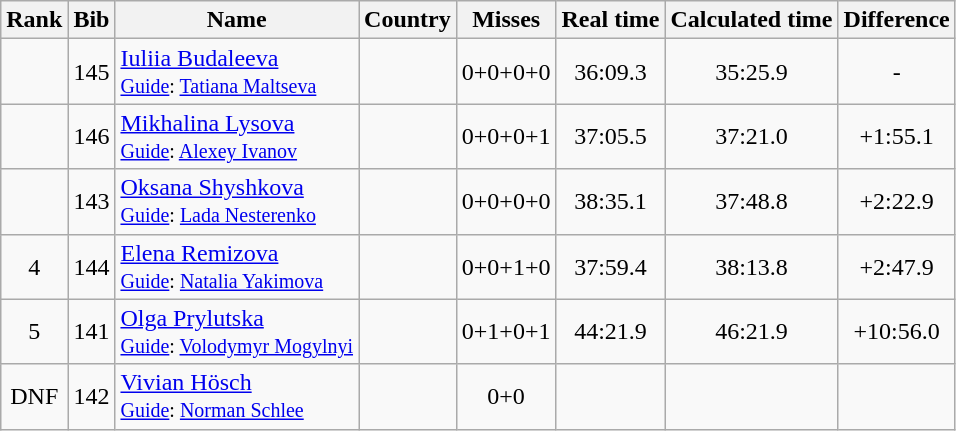<table class="wikitable sortable" style="text-align:center">
<tr>
<th>Rank</th>
<th>Bib</th>
<th>Name</th>
<th>Country</th>
<th>Misses</th>
<th>Real time</th>
<th>Calculated time</th>
<th>Difference</th>
</tr>
<tr>
<td></td>
<td>145</td>
<td align=left><a href='#'>Iuliia Budaleeva</a><br><small><a href='#'>Guide</a>: <a href='#'>Tatiana Maltseva</a></small></td>
<td align=left></td>
<td>0+0+0+0</td>
<td>36:09.3</td>
<td>35:25.9</td>
<td>-</td>
</tr>
<tr>
<td></td>
<td>146</td>
<td align=left><a href='#'>Mikhalina Lysova</a><br><small><a href='#'>Guide</a>: <a href='#'>Alexey Ivanov</a></small></td>
<td align=left></td>
<td>0+0+0+1</td>
<td>37:05.5</td>
<td>37:21.0</td>
<td>+1:55.1</td>
</tr>
<tr>
<td></td>
<td>143</td>
<td align=left><a href='#'>Oksana Shyshkova</a><br><small><a href='#'>Guide</a>: <a href='#'>Lada Nesterenko</a></small></td>
<td align=left></td>
<td>0+0+0+0</td>
<td>38:35.1</td>
<td>37:48.8</td>
<td>+2:22.9</td>
</tr>
<tr>
<td>4</td>
<td>144</td>
<td align=left><a href='#'>Elena Remizova</a><br><small><a href='#'>Guide</a>: <a href='#'>Natalia Yakimova</a></small></td>
<td align=left></td>
<td>0+0+1+0</td>
<td>37:59.4</td>
<td>38:13.8</td>
<td>+2:47.9</td>
</tr>
<tr>
<td>5</td>
<td>141</td>
<td align=left><a href='#'>Olga Prylutska</a><br><small><a href='#'>Guide</a>: <a href='#'>Volodymyr Mogylnyi</a></small></td>
<td align=left></td>
<td>0+1+0+1</td>
<td>44:21.9</td>
<td>46:21.9</td>
<td>+10:56.0</td>
</tr>
<tr>
<td>DNF</td>
<td>142</td>
<td align=left><a href='#'>Vivian Hösch</a><br><small><a href='#'>Guide</a>: <a href='#'>Norman Schlee</a></small></td>
<td align=left></td>
<td>0+0</td>
<td></td>
<td></td>
<td></td>
</tr>
</table>
